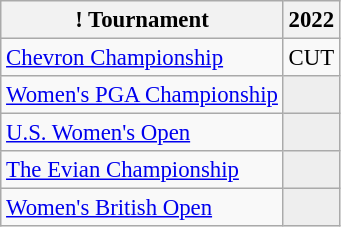<table class="wikitable" style="font-size:95%;text-align:center;">
<tr>
<th>! Tournament</th>
<th>2022</th>
</tr>
<tr>
<td align=left><a href='#'>Chevron Championship</a></td>
<td>CUT</td>
</tr>
<tr>
<td align=left><a href='#'>Women's PGA Championship</a></td>
<td style="background:#eeeeee;"></td>
</tr>
<tr>
<td align=left><a href='#'>U.S. Women's Open</a></td>
<td style="background:#eeeeee;"></td>
</tr>
<tr>
<td align=left><a href='#'>The Evian Championship</a></td>
<td style="background:#eeeeee;"></td>
</tr>
<tr>
<td align=left><a href='#'>Women's British Open</a></td>
<td style="background:#eeeeee;"></td>
</tr>
</table>
